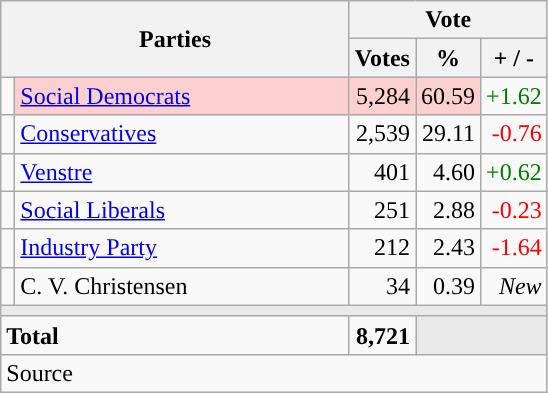<table class="wikitable" style="text-align:right;">
<tr>
<th style="text-align:centre;" rowspan="2" colspan="2" width="225">Parties</th>
<th colspan="3">Vote</th>
</tr>
<tr>
<th width="15">Votes</th>
<th width="15">%</th>
<th width="15">+ / -</th>
</tr>
<tr>
<td width="2" style="color:inherit;background:"></td>
<td bgcolor=#fbd0ce  align="left"><a href='#'>Social Democrats</a></td>
<td bgcolor=#fbd0ce>5,284</td>
<td bgcolor=#fbd0ce>60.59</td>
<td style=color:green;>+1.62</td>
</tr>
<tr>
<td width="2" style="color:inherit;background:"></td>
<td align="left"><a href='#'>Conservatives</a></td>
<td>2,539</td>
<td>29.11</td>
<td style=color:red;>-0.76</td>
</tr>
<tr>
<td width="2" style="color:inherit;background:"></td>
<td align="left"><a href='#'>Venstre</a></td>
<td>401</td>
<td>4.60</td>
<td style=color:green;>+0.62</td>
</tr>
<tr>
<td width="2" style="color:inherit;background:"></td>
<td align="left"><a href='#'>Social Liberals</a></td>
<td>251</td>
<td>2.88</td>
<td style=color:red;>-0.23</td>
</tr>
<tr>
<td width="2" style="color:inherit;background:"></td>
<td align="left"><a href='#'>Industry Party</a></td>
<td>212</td>
<td>2.43</td>
<td style=color:red;>-1.64</td>
</tr>
<tr>
<td width="2" style="color:inherit;background:"></td>
<td align="left">C. V. Christensen</td>
<td>34</td>
<td>0.39</td>
<td><em>New</em></td>
</tr>
<tr>
<td colspan="7" bgcolor="#E9E9E9"></td>
</tr>
<tr>
<td align="left" colspan="2"><strong>Total</strong></td>
<td><strong>8,721</strong></td>
<td bgcolor="#E9E9E9" colspan="2"></td>
</tr>
<tr>
<td align="left" colspan="6">Source</td>
</tr>
</table>
